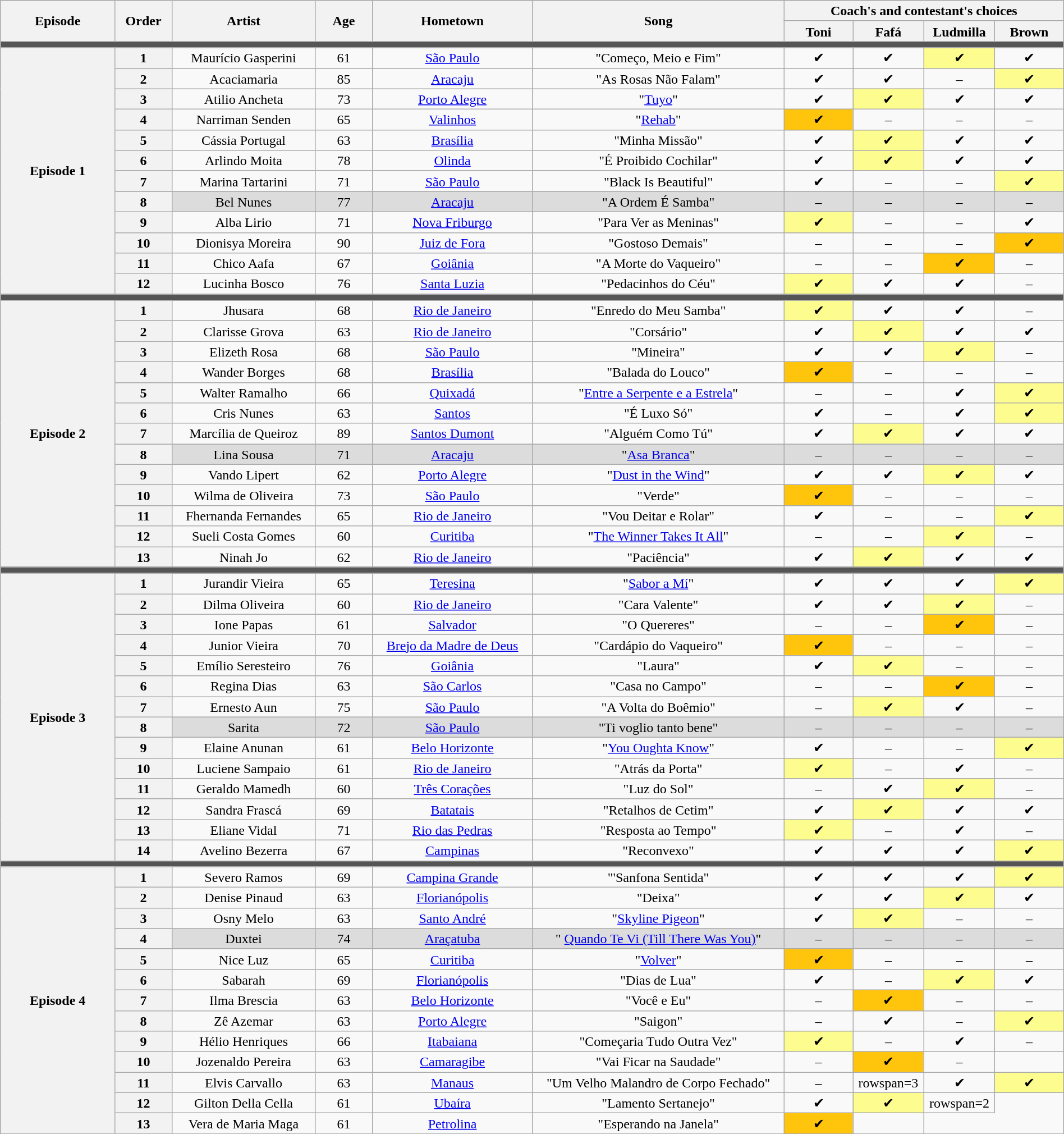<table class="wikitable" style="text-align:center; line-height:17px; width:100%;">
<tr>
<th scope="col" rowspan=2 width="10.0%">Episode</th>
<th scope="col" rowspan=2 width="05.0%">Order</th>
<th scope="col" rowspan=2 width="12.5%">Artist</th>
<th scope="col" rowspan=2 width="05.0%">Age</th>
<th scope="col" rowspan=2 width="14.0%">Hometown</th>
<th scope="col" rowspan=2 width="22.0%">Song</th>
<th scope="col" colspan=4 width="24.0%">Coach's and contestant's choices</th>
</tr>
<tr>
<th width="6%">Toni</th>
<th width="6%">Fafá</th>
<th width="6%">Ludmilla</th>
<th width="6%">Brown</th>
</tr>
<tr>
<td colspan=12 bgcolor=555555></td>
</tr>
<tr>
<th scope="row" rowspan="13">Episode 1<br></th>
</tr>
<tr>
<th>1</th>
<td>Maurício Gasperini</td>
<td>61</td>
<td><a href='#'>São Paulo</a></td>
<td>"Começo, Meio e Fim"</td>
<td>✔</td>
<td>✔</td>
<td bgcolor="FDFC8F">✔</td>
<td>✔</td>
</tr>
<tr>
<th>2</th>
<td>Acaciamaria</td>
<td>85</td>
<td><a href='#'>Aracaju</a></td>
<td>"As Rosas Não Falam"</td>
<td>✔</td>
<td>✔</td>
<td>–</td>
<td bgcolor="FDFC8F">✔</td>
</tr>
<tr>
<th>3</th>
<td>Atilio Ancheta</td>
<td>73</td>
<td><a href='#'>Porto Alegre</a></td>
<td>"<a href='#'>Tuyo</a>"</td>
<td>✔</td>
<td bgcolor="FDFC8F">✔</td>
<td>✔</td>
<td>✔</td>
</tr>
<tr>
<th>4</th>
<td>Narriman Senden</td>
<td>65</td>
<td><a href='#'>Valinhos</a></td>
<td>"<a href='#'>Rehab</a>"</td>
<td bgcolor="FFC40C">✔</td>
<td>–</td>
<td>–</td>
<td>–</td>
</tr>
<tr>
<th>5</th>
<td>Cássia Portugal</td>
<td>63</td>
<td><a href='#'>Brasília</a></td>
<td>"Minha Missão"</td>
<td>✔</td>
<td bgcolor="FDFC8F">✔</td>
<td>✔</td>
<td>✔</td>
</tr>
<tr>
<th>6</th>
<td>Arlindo Moita</td>
<td>78</td>
<td><a href='#'>Olinda</a></td>
<td>"É Proibido Cochilar"</td>
<td>✔</td>
<td bgcolor="FDFC8F">✔</td>
<td>✔</td>
<td>✔</td>
</tr>
<tr>
<th>7</th>
<td>Marina Tartarini</td>
<td>71</td>
<td><a href='#'>São Paulo</a></td>
<td>"Black Is Beautiful"</td>
<td>✔</td>
<td>–</td>
<td>–</td>
<td bgcolor="FDFC8F">✔</td>
</tr>
<tr bgcolor="DCDCDC">
<th>8</th>
<td>Bel Nunes</td>
<td>77</td>
<td><a href='#'>Aracaju</a></td>
<td>"A Ordem É Samba"</td>
<td>–</td>
<td>–</td>
<td>–</td>
<td>–</td>
</tr>
<tr>
<th>9</th>
<td>Alba Lirio</td>
<td>71</td>
<td><a href='#'>Nova Friburgo</a></td>
<td>"Para Ver as Meninas"</td>
<td bgcolor="FDFC8F">✔</td>
<td>–</td>
<td>–</td>
<td>✔</td>
</tr>
<tr>
<th>10</th>
<td>Dionisya Moreira</td>
<td>90</td>
<td><a href='#'>Juiz de Fora</a></td>
<td>"Gostoso Demais"</td>
<td>–</td>
<td>–</td>
<td>–</td>
<td bgcolor="FFC40C">✔</td>
</tr>
<tr>
<th>11</th>
<td>Chico Aafa</td>
<td>67</td>
<td><a href='#'>Goiânia</a></td>
<td>"A Morte do Vaqueiro"</td>
<td>–</td>
<td>–</td>
<td bgcolor="FFC40C">✔</td>
<td>–</td>
</tr>
<tr>
<th>12</th>
<td>Lucinha Bosco</td>
<td>76</td>
<td><a href='#'>Santa Luzia</a></td>
<td>"Pedacinhos do Céu"</td>
<td bgcolor="FDFC8F">✔</td>
<td>✔</td>
<td>✔</td>
<td>–</td>
</tr>
<tr>
<td colspan=12 bgcolor=555555></td>
</tr>
<tr>
<th scope="row" rowspan="14">Episode 2<br></th>
</tr>
<tr>
<th>1</th>
<td>Jhusara</td>
<td>68</td>
<td><a href='#'>Rio de Janeiro</a></td>
<td>"Enredo do Meu Samba"</td>
<td bgcolor="FDFC8F">✔</td>
<td>✔</td>
<td>✔</td>
<td>–</td>
</tr>
<tr>
<th>2</th>
<td>Clarisse Grova</td>
<td>63</td>
<td><a href='#'>Rio de Janeiro</a></td>
<td>"Corsário"</td>
<td>✔</td>
<td bgcolor="FDFC8F">✔</td>
<td>✔</td>
<td>✔</td>
</tr>
<tr>
<th>3</th>
<td>Elizeth Rosa</td>
<td>68</td>
<td><a href='#'>São Paulo</a></td>
<td>"Mineira"</td>
<td>✔</td>
<td>✔</td>
<td bgcolor="FDFC8F">✔</td>
<td>–</td>
</tr>
<tr>
<th>4</th>
<td>Wander Borges</td>
<td>68</td>
<td><a href='#'>Brasília</a></td>
<td>"Balada do Louco"</td>
<td bgcolor="FFC40C">✔</td>
<td>–</td>
<td>–</td>
<td>–</td>
</tr>
<tr>
<th>5</th>
<td>Walter Ramalho</td>
<td>66</td>
<td><a href='#'>Quixadá</a></td>
<td>"<a href='#'>Entre a Serpente e a Estrela</a>"</td>
<td>–</td>
<td>–</td>
<td>✔</td>
<td bgcolor="FDFC8F">✔</td>
</tr>
<tr>
<th>6</th>
<td>Cris Nunes</td>
<td>63</td>
<td><a href='#'>Santos</a></td>
<td>"É Luxo Só"</td>
<td>✔</td>
<td>–</td>
<td>✔</td>
<td bgcolor="FDFC8F">✔</td>
</tr>
<tr>
<th>7</th>
<td>Marcília de Queiroz</td>
<td>89</td>
<td><a href='#'>Santos Dumont</a></td>
<td>"Alguém Como Tú"</td>
<td>✔</td>
<td bgcolor="FDFC8F">✔</td>
<td>✔</td>
<td>✔</td>
</tr>
<tr bgcolor="DCDCDC">
<th>8</th>
<td>Lina Sousa</td>
<td>71</td>
<td><a href='#'>Aracaju</a></td>
<td>"<a href='#'>Asa Branca</a>"</td>
<td>–</td>
<td>–</td>
<td>–</td>
<td>–</td>
</tr>
<tr>
<th>9</th>
<td>Vando Lipert</td>
<td>62</td>
<td><a href='#'>Porto Alegre</a></td>
<td>"<a href='#'>Dust in the Wind</a>"</td>
<td>✔</td>
<td>✔</td>
<td bgcolor="FDFC8F">✔</td>
<td>✔</td>
</tr>
<tr>
<th>10</th>
<td>Wilma de Oliveira</td>
<td>73</td>
<td><a href='#'>São Paulo</a></td>
<td>"Verde"</td>
<td bgcolor="FFC40C">✔</td>
<td>–</td>
<td>–</td>
<td>–</td>
</tr>
<tr>
<th>11</th>
<td>Fhernanda Fernandes</td>
<td>65</td>
<td><a href='#'>Rio de Janeiro</a></td>
<td>"Vou Deitar e Rolar"</td>
<td>✔</td>
<td>–</td>
<td>–</td>
<td bgcolor="FDFC8F">✔</td>
</tr>
<tr>
<th>12</th>
<td>Sueli Costa Gomes</td>
<td>60</td>
<td><a href='#'>Curitiba</a></td>
<td>"<a href='#'>The Winner Takes It All</a>"</td>
<td>–</td>
<td>–</td>
<td bgcolor="FDFC8F">✔</td>
<td>–</td>
</tr>
<tr>
<th>13</th>
<td>Ninah Jo</td>
<td>62</td>
<td><a href='#'>Rio de Janeiro</a></td>
<td>"Paciência"</td>
<td>✔</td>
<td bgcolor="FDFC8F">✔</td>
<td>✔</td>
<td>✔</td>
</tr>
<tr>
<td colspan=12 bgcolor=555555></td>
</tr>
<tr>
<th scope="row" rowspan="15">Episode 3<br></th>
</tr>
<tr>
<th>1</th>
<td>Jurandir Vieira</td>
<td>65</td>
<td><a href='#'>Teresina</a></td>
<td>"<a href='#'>Sabor a Mí</a>"</td>
<td>✔</td>
<td>✔</td>
<td>✔</td>
<td bgcolor="FDFC8F">✔</td>
</tr>
<tr>
<th>2</th>
<td>Dilma Oliveira</td>
<td>60</td>
<td><a href='#'>Rio de Janeiro</a></td>
<td>"Cara Valente"</td>
<td>✔</td>
<td>✔</td>
<td bgcolor="FDFC8F">✔</td>
<td>–</td>
</tr>
<tr>
<th>3</th>
<td>Ione Papas</td>
<td>61</td>
<td><a href='#'>Salvador</a></td>
<td>"O Quereres"</td>
<td>–</td>
<td>–</td>
<td bgcolor="FFC40C">✔</td>
<td>–</td>
</tr>
<tr>
<th>4</th>
<td>Junior Vieira</td>
<td>70</td>
<td><a href='#'>Brejo da Madre de Deus</a></td>
<td>"Cardápio do Vaqueiro"</td>
<td bgcolor="FFC40C">✔</td>
<td>–</td>
<td>–</td>
<td>–</td>
</tr>
<tr>
<th>5</th>
<td>Emílio Seresteiro</td>
<td>76</td>
<td><a href='#'>Goiânia</a></td>
<td>"Laura"</td>
<td>✔</td>
<td bgcolor="FDFC8F">✔</td>
<td>–</td>
<td>–</td>
</tr>
<tr>
<th>6</th>
<td>Regina Dias</td>
<td>63</td>
<td><a href='#'>São Carlos</a></td>
<td>"Casa no Campo"</td>
<td>–</td>
<td>–</td>
<td bgcolor="FFC40C">✔</td>
<td>–</td>
</tr>
<tr>
<th>7</th>
<td>Ernesto Aun</td>
<td>75</td>
<td><a href='#'>São Paulo</a></td>
<td>"A Volta do Boêmio"</td>
<td>–</td>
<td bgcolor="FDFC8F">✔</td>
<td>✔</td>
<td>–</td>
</tr>
<tr bgcolor="DCDCDC">
<th>8</th>
<td>Sarita</td>
<td>72</td>
<td><a href='#'>São Paulo</a></td>
<td>"Ti voglio tanto bene"</td>
<td>–</td>
<td>–</td>
<td>–</td>
<td>–</td>
</tr>
<tr>
<th>9</th>
<td>Elaine Anunan</td>
<td>61</td>
<td><a href='#'>Belo Horizonte</a></td>
<td>"<a href='#'>You Oughta Know</a>"</td>
<td>✔</td>
<td>–</td>
<td>–</td>
<td bgcolor="FDFC8F">✔</td>
</tr>
<tr>
<th>10</th>
<td>Luciene Sampaio</td>
<td>61</td>
<td><a href='#'>Rio de Janeiro</a></td>
<td>"Atrás da Porta"</td>
<td bgcolor="FDFC8F">✔</td>
<td>–</td>
<td>✔</td>
<td>–</td>
</tr>
<tr>
<th>11</th>
<td>Geraldo Mamedh</td>
<td>60</td>
<td><a href='#'>Três Corações</a></td>
<td>"Luz do Sol"</td>
<td>–</td>
<td>✔</td>
<td bgcolor="FDFC8F">✔</td>
<td>–</td>
</tr>
<tr>
<th>12</th>
<td>Sandra Frascá</td>
<td>69</td>
<td><a href='#'>Batatais</a></td>
<td>"Retalhos de Cetim"</td>
<td>✔</td>
<td bgcolor="FDFC8F">✔</td>
<td>✔</td>
<td>✔</td>
</tr>
<tr>
<th>13</th>
<td>Eliane Vidal</td>
<td>71</td>
<td><a href='#'>Rio das Pedras</a></td>
<td>"Resposta ao Tempo"</td>
<td bgcolor="FDFC8F">✔</td>
<td>–</td>
<td>✔</td>
<td>–</td>
</tr>
<tr>
<th>14</th>
<td>Avelino Bezerra</td>
<td>67</td>
<td><a href='#'>Campinas</a></td>
<td>"Reconvexo"</td>
<td>✔</td>
<td>✔</td>
<td>✔</td>
<td bgcolor="FDFC8F">✔</td>
</tr>
<tr>
<td colspan=12 bgcolor=555555></td>
</tr>
<tr>
<th scope="row" rowspan="14">Episode 4<br></th>
</tr>
<tr>
<th>1</th>
<td>Severo Ramos</td>
<td>69</td>
<td><a href='#'>Campina Grande</a></td>
<td>"'Sanfona Sentida"</td>
<td>✔</td>
<td>✔</td>
<td>✔</td>
<td bgcolor="FDFC8F">✔</td>
</tr>
<tr>
<th>2</th>
<td>Denise Pinaud</td>
<td>63</td>
<td><a href='#'>Florianópolis</a></td>
<td>"Deixa"</td>
<td>✔</td>
<td>✔</td>
<td bgcolor="FDFC8F">✔</td>
<td>✔</td>
</tr>
<tr>
<th>3</th>
<td>Osny Melo</td>
<td>63</td>
<td><a href='#'>Santo André</a></td>
<td>"<a href='#'>Skyline Pigeon</a>"</td>
<td>✔</td>
<td bgcolor="FDFC8F">✔</td>
<td>–</td>
<td>–</td>
</tr>
<tr bgcolor="DCDCDC">
<th>4</th>
<td>Duxtei</td>
<td>74</td>
<td><a href='#'>Araçatuba</a></td>
<td>" <a href='#'>Quando Te Vi (Till There Was You)</a>"</td>
<td>–</td>
<td>–</td>
<td>–</td>
<td>–</td>
</tr>
<tr>
<th>5</th>
<td>Nice Luz</td>
<td>65</td>
<td><a href='#'>Curitiba</a></td>
<td>"<a href='#'>Volver</a>"</td>
<td bgcolor="FFC40C">✔</td>
<td>–</td>
<td>–</td>
<td>–</td>
</tr>
<tr>
<th>6</th>
<td>Sabarah</td>
<td>69</td>
<td><a href='#'>Florianópolis</a></td>
<td>"Dias de Lua"</td>
<td>✔</td>
<td>–</td>
<td bgcolor="FDFC8F">✔</td>
<td>✔</td>
</tr>
<tr>
<th>7</th>
<td>Ilma Brescia</td>
<td>63</td>
<td><a href='#'>Belo Horizonte</a></td>
<td>"Você e Eu"</td>
<td>–</td>
<td bgcolor="FFC40C">✔</td>
<td>–</td>
<td>–</td>
</tr>
<tr>
<th>8</th>
<td>Zê Azemar</td>
<td>63</td>
<td><a href='#'>Porto Alegre</a></td>
<td>"Saigon"</td>
<td>–</td>
<td>✔</td>
<td>–</td>
<td bgcolor="FDFC8F">✔</td>
</tr>
<tr>
<th>9</th>
<td>Hélio Henriques</td>
<td>66</td>
<td><a href='#'>Itabaiana</a></td>
<td>"Começaria Tudo Outra Vez"</td>
<td bgcolor="FDFC8F">✔</td>
<td>–</td>
<td>✔</td>
<td>–</td>
</tr>
<tr>
<th>10</th>
<td>Jozenaldo Pereira</td>
<td>63</td>
<td><a href='#'>Camaragibe</a></td>
<td>"Vai Ficar na Saudade"</td>
<td>–</td>
<td bgcolor="FFC40C">✔</td>
<td>–</td>
</tr>
<tr>
<th>11</th>
<td>Elvis Carvallo</td>
<td>63</td>
<td><a href='#'>Manaus</a></td>
<td>"Um Velho Malandro de Corpo Fechado"</td>
<td>–</td>
<td>rowspan=3 </td>
<td>✔</td>
<td bgcolor="FDFC8F">✔</td>
</tr>
<tr>
<th>12</th>
<td>Gilton Della Cella</td>
<td>61</td>
<td><a href='#'>Ubaíra</a></td>
<td>"Lamento Sertanejo"</td>
<td>✔</td>
<td bgcolor="FDFC8F">✔</td>
<td>rowspan=2 </td>
</tr>
<tr>
<th>13</th>
<td>Vera de Maria Maga</td>
<td>61</td>
<td><a href='#'>Petrolina</a></td>
<td>"Esperando na Janela"</td>
<td bgcolor="FFC40C">✔</td>
<td></td>
</tr>
</table>
